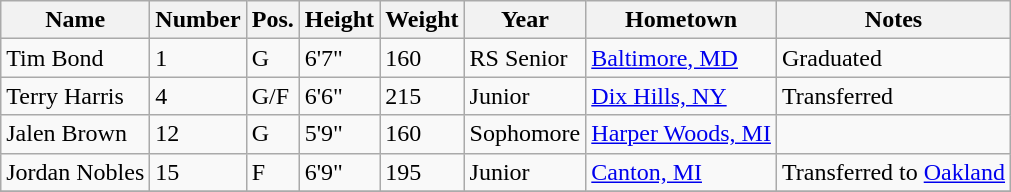<table class="wikitable sortable" border="1">
<tr>
<th>Name</th>
<th>Number</th>
<th>Pos.</th>
<th>Height</th>
<th>Weight</th>
<th>Year</th>
<th>Hometown</th>
<th class="unsortable">Notes</th>
</tr>
<tr>
<td>Tim Bond</td>
<td>1</td>
<td>G</td>
<td>6'7"</td>
<td>160</td>
<td>RS Senior</td>
<td><a href='#'>Baltimore, MD</a></td>
<td>Graduated</td>
</tr>
<tr>
<td>Terry Harris</td>
<td>4</td>
<td>G/F</td>
<td>6'6"</td>
<td>215</td>
<td>Junior</td>
<td><a href='#'>Dix Hills, NY</a></td>
<td>Transferred</td>
</tr>
<tr>
<td>Jalen Brown</td>
<td>12</td>
<td>G</td>
<td>5'9"</td>
<td>160</td>
<td>Sophomore</td>
<td><a href='#'>Harper Woods, MI</a></td>
<td></td>
</tr>
<tr>
<td>Jordan Nobles</td>
<td>15</td>
<td>F</td>
<td>6'9"</td>
<td>195</td>
<td>Junior</td>
<td><a href='#'>Canton, MI</a></td>
<td>Transferred to <a href='#'>Oakland</a></td>
</tr>
<tr>
</tr>
</table>
